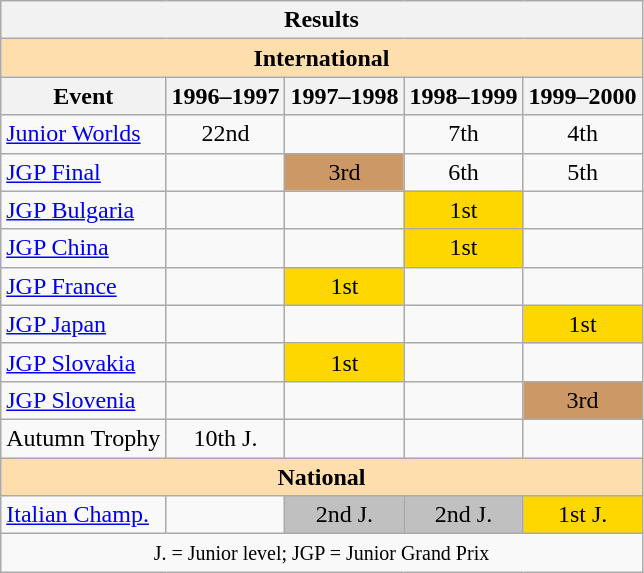<table class="wikitable" style="text-align:center">
<tr>
<th colspan=5 align=center><strong>Results</strong></th>
</tr>
<tr>
<th style="background-color: #ffdead; " colspan=5 align=center><strong>International</strong></th>
</tr>
<tr>
<th>Event</th>
<th>1996–1997</th>
<th>1997–1998</th>
<th>1998–1999</th>
<th>1999–2000</th>
</tr>
<tr>
<td align=left><a href='#'>Junior Worlds</a></td>
<td>22nd</td>
<td></td>
<td>7th</td>
<td>4th</td>
</tr>
<tr>
<td align=left><a href='#'>JGP Final</a></td>
<td></td>
<td bgcolor=cc9966>3rd</td>
<td>6th</td>
<td>5th</td>
</tr>
<tr>
<td align=left><a href='#'>JGP Bulgaria</a></td>
<td></td>
<td></td>
<td bgcolor=gold>1st</td>
<td></td>
</tr>
<tr>
<td align=left><a href='#'>JGP China</a></td>
<td></td>
<td></td>
<td bgcolor=gold>1st</td>
<td></td>
</tr>
<tr>
<td align=left><a href='#'>JGP France</a></td>
<td></td>
<td bgcolor=gold>1st</td>
<td></td>
<td></td>
</tr>
<tr>
<td align=left><a href='#'>JGP Japan</a></td>
<td></td>
<td></td>
<td></td>
<td bgcolor=gold>1st</td>
</tr>
<tr>
<td align=left><a href='#'>JGP Slovakia</a></td>
<td></td>
<td bgcolor=gold>1st</td>
<td></td>
<td></td>
</tr>
<tr>
<td align=left><a href='#'>JGP Slovenia</a></td>
<td></td>
<td></td>
<td></td>
<td bgcolor=cc9966>3rd</td>
</tr>
<tr>
<td align=left>Autumn Trophy</td>
<td>10th J.</td>
<td></td>
<td></td>
<td></td>
</tr>
<tr>
<th style="background-color: #ffdead; " colspan=5 align=center><strong>National</strong></th>
</tr>
<tr>
<td align=left><a href='#'>Italian Champ.</a></td>
<td></td>
<td bgcolor=silver>2nd J.</td>
<td bgcolor=silver>2nd J.</td>
<td bgcolor=gold>1st J.</td>
</tr>
<tr>
<td colspan=5 align=center><small> J. = Junior level; JGP = Junior Grand Prix </small></td>
</tr>
</table>
